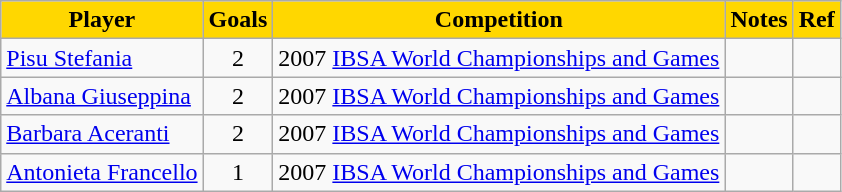<table class="wikitable">
<tr style="text-align:center; background:gold;">
<td><strong>Player</strong></td>
<td><strong>Goals</strong></td>
<td><strong>Competition</strong></td>
<td><strong>Notes</strong></td>
<td><strong>Ref</strong></td>
</tr>
<tr style="text-align:center;">
<td align="left"><a href='#'>Pisu Stefania</a></td>
<td>2</td>
<td>2007 <a href='#'>IBSA World Championships and Games</a></td>
<td></td>
<td></td>
</tr>
<tr style="text-align:center;">
<td align="left"><a href='#'>Albana Giuseppina</a></td>
<td>2</td>
<td>2007 <a href='#'>IBSA World Championships and Games</a></td>
<td></td>
<td></td>
</tr>
<tr style="text-align:center;">
<td align="left"><a href='#'>Barbara Aceranti</a></td>
<td>2</td>
<td>2007 <a href='#'>IBSA World Championships and Games</a></td>
<td></td>
<td></td>
</tr>
<tr style="text-align:center;">
<td align="left"><a href='#'>Antonieta Francello</a></td>
<td>1</td>
<td>2007 <a href='#'>IBSA World Championships and Games</a></td>
<td></td>
<td></td>
</tr>
</table>
